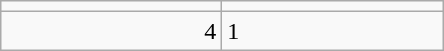<table class="wikitable">
<tr>
<td align=center width=140></td>
<td align=center width=140></td>
</tr>
<tr>
<td align=right>4</td>
<td>1</td>
</tr>
</table>
